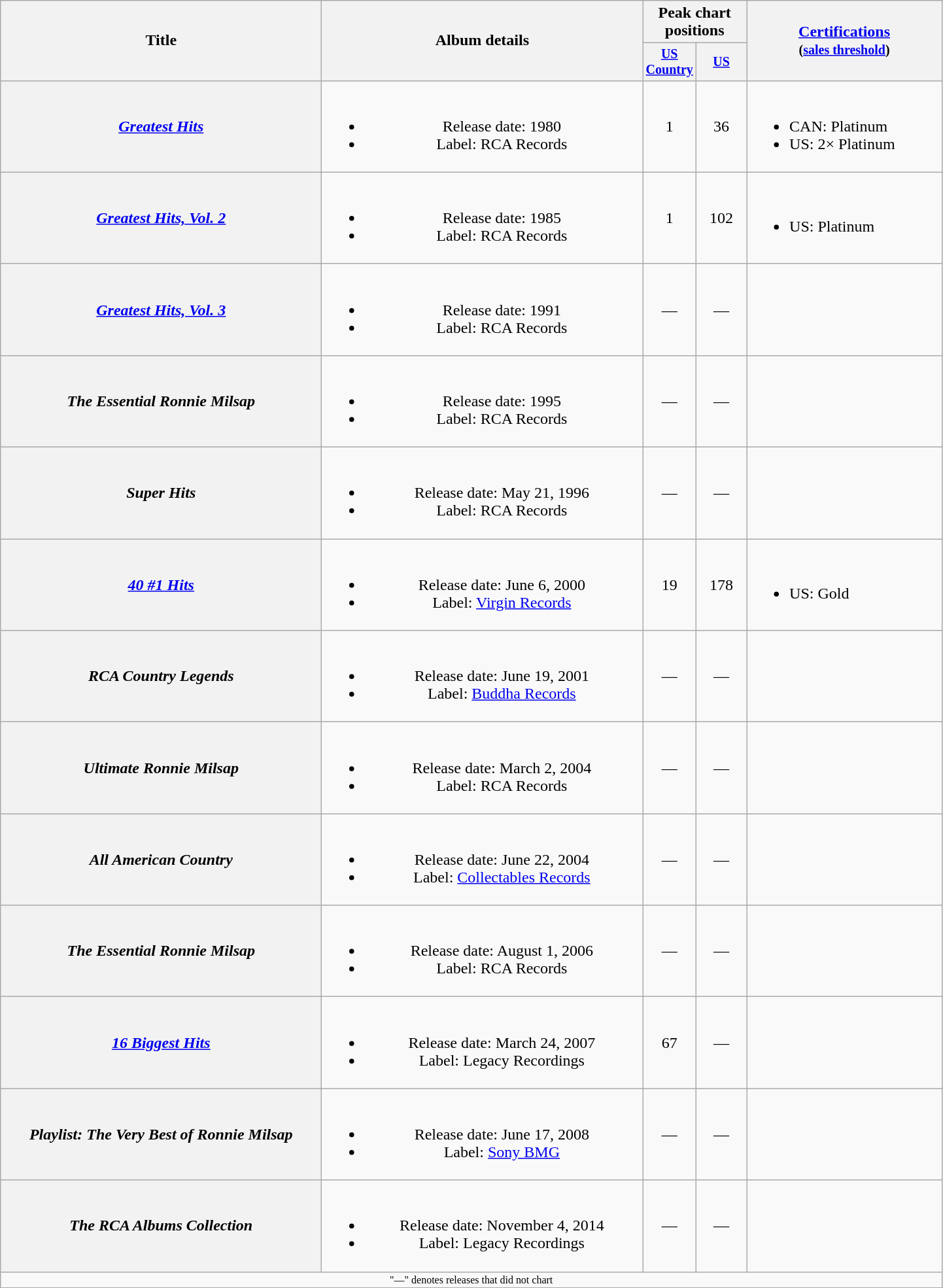<table class="wikitable plainrowheaders" style="text-align:center;">
<tr>
<th rowspan="2" style="width:20em;">Title</th>
<th rowspan="2" style="width:20em;">Album details</th>
<th colspan="2">Peak chart<br>positions</th>
<th rowspan="2" style="width:12em;"><a href='#'>Certifications</a><br><small>(<a href='#'>sales threshold</a>)</small></th>
</tr>
<tr style="font-size:smaller;">
<th width="45"><a href='#'>US Country</a><br></th>
<th width="45"><a href='#'>US</a><br></th>
</tr>
<tr>
<th scope="row"><em><a href='#'>Greatest Hits</a></em></th>
<td><br><ul><li>Release date: 1980</li><li>Label: RCA Records</li></ul></td>
<td>1</td>
<td>36</td>
<td align="left"><br><ul><li>CAN: Platinum</li><li>US: 2× Platinum</li></ul></td>
</tr>
<tr>
<th scope="row"><em><a href='#'>Greatest Hits, Vol. 2</a></em></th>
<td><br><ul><li>Release date: 1985</li><li>Label: RCA Records</li></ul></td>
<td>1</td>
<td>102</td>
<td align="left"><br><ul><li>US: Platinum</li></ul></td>
</tr>
<tr>
<th scope="row"><em><a href='#'>Greatest Hits, Vol. 3</a></em></th>
<td><br><ul><li>Release date: 1991</li><li>Label: RCA Records</li></ul></td>
<td>—</td>
<td>—</td>
<td></td>
</tr>
<tr>
<th scope="row"><em>The Essential Ronnie Milsap</em></th>
<td><br><ul><li>Release date: 1995</li><li>Label: RCA Records</li></ul></td>
<td>—</td>
<td>—</td>
<td></td>
</tr>
<tr>
<th scope="row"><em>Super Hits</em></th>
<td><br><ul><li>Release date: May 21, 1996</li><li>Label: RCA Records</li></ul></td>
<td>—</td>
<td>—</td>
<td></td>
</tr>
<tr>
<th scope="row"><em><a href='#'>40 #1 Hits</a></em></th>
<td><br><ul><li>Release date: June 6, 2000</li><li>Label: <a href='#'>Virgin Records</a></li></ul></td>
<td>19</td>
<td>178</td>
<td align="left"><br><ul><li>US: Gold</li></ul></td>
</tr>
<tr>
<th scope="row"><em>RCA Country Legends</em></th>
<td><br><ul><li>Release date: June 19, 2001</li><li>Label: <a href='#'>Buddha Records</a></li></ul></td>
<td>—</td>
<td>—</td>
<td></td>
</tr>
<tr>
<th scope="row"><em>Ultimate Ronnie Milsap</em></th>
<td><br><ul><li>Release date: March 2, 2004</li><li>Label: RCA Records</li></ul></td>
<td>—</td>
<td>—</td>
<td></td>
</tr>
<tr>
<th scope="row"><em>All American Country</em></th>
<td><br><ul><li>Release date: June 22, 2004</li><li>Label: <a href='#'>Collectables Records</a></li></ul></td>
<td>—</td>
<td>—</td>
<td></td>
</tr>
<tr>
<th scope="row"><em>The Essential Ronnie Milsap</em></th>
<td><br><ul><li>Release date: August 1, 2006</li><li>Label: RCA Records</li></ul></td>
<td>—</td>
<td>—</td>
<td></td>
</tr>
<tr>
<th scope="row"><em><a href='#'>16 Biggest Hits</a></em></th>
<td><br><ul><li>Release date: March 24, 2007</li><li>Label: Legacy Recordings</li></ul></td>
<td>67</td>
<td>—</td>
<td></td>
</tr>
<tr>
<th scope="row"><em>Playlist: The Very Best of Ronnie Milsap</em></th>
<td><br><ul><li>Release date: June 17, 2008</li><li>Label: <a href='#'>Sony BMG</a></li></ul></td>
<td>—</td>
<td>—</td>
<td></td>
</tr>
<tr>
<th scope="row"><em>The RCA Albums Collection</em></th>
<td><br><ul><li>Release date: November 4, 2014</li><li>Label: Legacy Recordings</li></ul></td>
<td>—</td>
<td>—</td>
<td></td>
</tr>
<tr>
<td colspan="5" style="font-size:8pt">"—" denotes releases that did not chart</td>
</tr>
<tr>
</tr>
</table>
